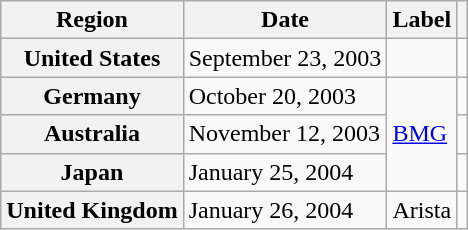<table class="wikitable plainrowheaders">
<tr>
<th scope="col">Region</th>
<th scope="col">Date</th>
<th scope="col">Label</th>
<th scope="col"></th>
</tr>
<tr>
<th scope="row">United States</th>
<td>September 23, 2003</td>
<td></td>
<td align="center"></td>
</tr>
<tr>
<th scope="row">Germany</th>
<td>October 20, 2003</td>
<td rowspan="3"><a href='#'>BMG</a></td>
<td align="center"></td>
</tr>
<tr>
<th scope="row">Australia</th>
<td>November 12, 2003</td>
<td align="center"></td>
</tr>
<tr>
<th scope="row">Japan</th>
<td>January 25, 2004</td>
<td align="center"></td>
</tr>
<tr>
<th scope="row">United Kingdom</th>
<td>January 26, 2004</td>
<td>Arista</td>
<td align="center"></td>
</tr>
</table>
